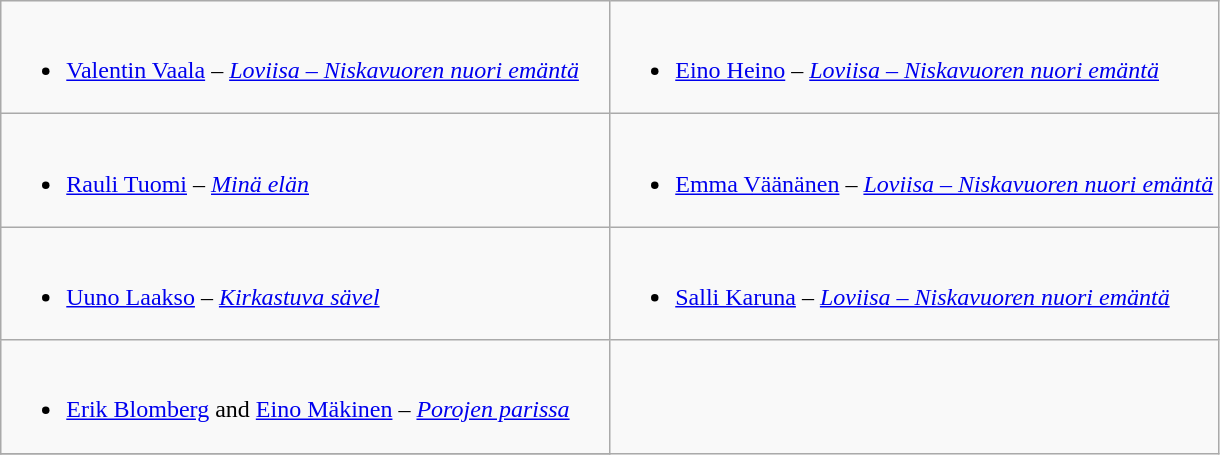<table class=wikitable>
<tr>
<td valign="top"  width="50%"><br><ul><li><a href='#'>Valentin Vaala</a>  – <em><a href='#'>Loviisa – Niskavuoren nuori emäntä</a></em></li></ul></td>
<td valign="top"  width="50%"><br><ul><li><a href='#'>Eino Heino</a> – <em><a href='#'>Loviisa – Niskavuoren nuori emäntä</a></em></li></ul></td>
</tr>
<tr>
<td valign="top"><br><ul><li><a href='#'>Rauli Tuomi</a> – <em><a href='#'>Minä elän</a></em></li></ul></td>
<td valign="top"><br><ul><li><a href='#'>Emma Väänänen</a> – <em><a href='#'>Loviisa – Niskavuoren nuori emäntä</a></em></li></ul></td>
</tr>
<tr>
<td valign="top"><br><ul><li><a href='#'>Uuno Laakso</a> – <em><a href='#'>Kirkastuva sävel</a></em></li></ul></td>
<td valign="top"><br><ul><li><a href='#'>Salli Karuna</a> – <em><a href='#'>Loviisa – Niskavuoren nuori emäntä</a></em></li></ul></td>
</tr>
<tr>
<td valign="top"><br><ul><li><a href='#'>Erik Blomberg</a> and <a href='#'>Eino Mäkinen</a> – <em><a href='#'>Porojen parissa</a></em></li></ul></td>
</tr>
<tr>
</tr>
</table>
